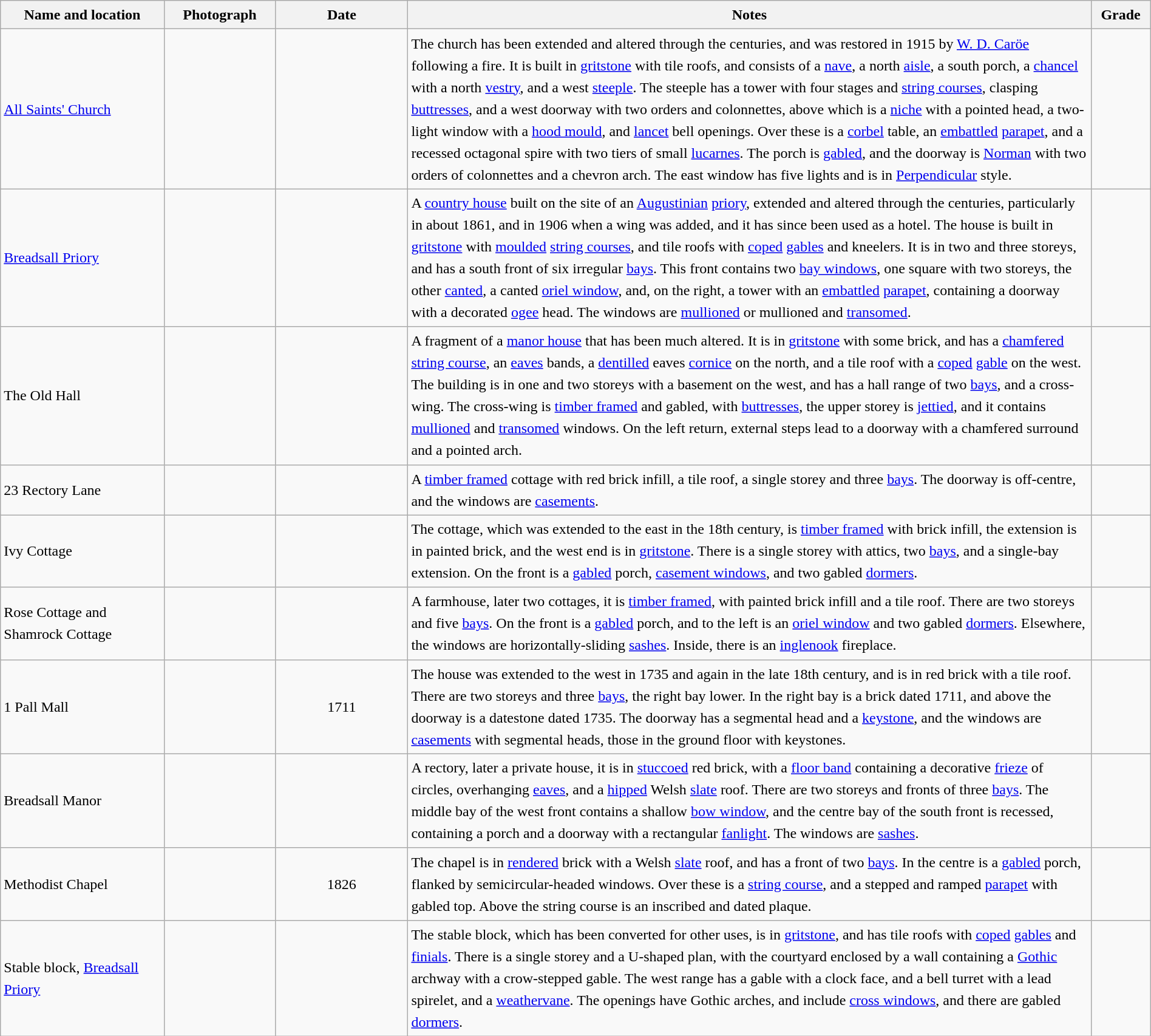<table class="wikitable sortable plainrowheaders" style="width:100%; border:0; text-align:left; line-height:150%;">
<tr>
<th scope="col"  style="width:150px">Name and location</th>
<th scope="col"  style="width:100px" class="unsortable">Photograph</th>
<th scope="col"  style="width:120px">Date</th>
<th scope="col"  style="width:650px" class="unsortable">Notes</th>
<th scope="col"  style="width:50px">Grade</th>
</tr>
<tr>
<td><a href='#'>All Saints' Church</a><br><small></small></td>
<td></td>
<td align="center"></td>
<td>The church has been extended and altered through the centuries, and was restored in 1915 by <a href='#'>W. D. Caröe</a> following a fire.  It is built in <a href='#'>gritstone</a> with tile roofs, and consists of a <a href='#'>nave</a>, a north <a href='#'>aisle</a>, a south porch, a <a href='#'>chancel</a> with a north <a href='#'>vestry</a>, and a west <a href='#'>steeple</a>.  The steeple has a tower with four stages and <a href='#'>string courses</a>, clasping <a href='#'>buttresses</a>, and a west doorway with two orders and colonnettes, above which is a <a href='#'>niche</a> with a pointed head, a two-light window with a <a href='#'>hood mould</a>, and <a href='#'>lancet</a> bell openings.  Over these is a <a href='#'>corbel</a> table, an <a href='#'>embattled</a> <a href='#'>parapet</a>, and a recessed octagonal spire with two tiers of small <a href='#'>lucarnes</a>.  The porch is <a href='#'>gabled</a>, and the doorway is <a href='#'>Norman</a> with two orders of colonnettes and a chevron arch.  The east window has five lights and is in <a href='#'>Perpendicular</a> style.</td>
<td align="center" ></td>
</tr>
<tr>
<td><a href='#'>Breadsall Priory</a><br><small></small></td>
<td></td>
<td align="center"></td>
<td>A <a href='#'>country house</a> built on the site of an <a href='#'>Augustinian</a> <a href='#'>priory</a>, extended and altered through the centuries, particularly in about 1861, and in 1906 when a wing was added, and it has since been used as a hotel.  The house is built in <a href='#'>gritstone</a> with <a href='#'>moulded</a> <a href='#'>string courses</a>, and tile roofs with <a href='#'>coped</a> <a href='#'>gables</a> and kneelers.  It is in two and three storeys, and has a south front of six irregular <a href='#'>bays</a>.  This front contains two <a href='#'>bay windows</a>, one square with two storeys, the other <a href='#'>canted</a>, a canted <a href='#'>oriel window</a>, and, on the right, a tower with an <a href='#'>embattled</a> <a href='#'>parapet</a>, containing a doorway with a decorated <a href='#'>ogee</a> head.  The windows are <a href='#'>mullioned</a> or mullioned and <a href='#'>transomed</a>.</td>
<td align="center" ></td>
</tr>
<tr>
<td>The Old Hall<br><small></small></td>
<td></td>
<td align="center"></td>
<td>A fragment of a <a href='#'>manor house</a> that has been much altered.  It is in <a href='#'>gritstone</a> with some brick, and has a <a href='#'>chamfered</a> <a href='#'>string course</a>, an <a href='#'>eaves</a> bands, a <a href='#'>dentilled</a> eaves <a href='#'>cornice</a> on the north, and a tile roof with a <a href='#'>coped</a> <a href='#'>gable</a> on the west.  The building is in one and two storeys with a basement on the west, and has a hall range of two <a href='#'>bays</a>, and a cross-wing.  The cross-wing is <a href='#'>timber framed</a> and gabled, with <a href='#'>buttresses</a>, the upper storey is <a href='#'>jettied</a>, and it contains <a href='#'>mullioned</a> and <a href='#'>transomed</a> windows.  On the left return, external steps lead to a doorway with a chamfered surround and a pointed arch.</td>
<td align="center" ></td>
</tr>
<tr>
<td>23 Rectory Lane<br><small></small></td>
<td></td>
<td align="center"></td>
<td>A <a href='#'>timber framed</a> cottage with red brick infill, a tile roof, a single storey and three <a href='#'>bays</a>.  The doorway is off-centre, and the windows are <a href='#'>casements</a>.</td>
<td align="center" ></td>
</tr>
<tr>
<td>Ivy Cottage<br><small></small></td>
<td></td>
<td align="center"></td>
<td>The cottage, which was extended to the east in the 18th century, is <a href='#'>timber framed</a> with brick infill, the extension is in painted brick, and the west end is in <a href='#'>gritstone</a>.  There is a single storey with attics, two <a href='#'>bays</a>, and a single-bay extension.  On the front is a <a href='#'>gabled</a> porch, <a href='#'>casement windows</a>, and two gabled <a href='#'>dormers</a>.</td>
<td align="center" ></td>
</tr>
<tr>
<td>Rose Cottage and Shamrock Cottage<br><small></small></td>
<td></td>
<td align="center"></td>
<td>A farmhouse, later two cottages, it is <a href='#'>timber framed</a>, with painted brick infill and a tile roof.  There are two storeys and five <a href='#'>bays</a>.  On the front is a <a href='#'>gabled</a> porch, and to the left is an <a href='#'>oriel window</a> and two gabled <a href='#'>dormers</a>.  Elsewhere, the windows are horizontally-sliding <a href='#'>sashes</a>.  Inside, there is an <a href='#'>inglenook</a> fireplace.</td>
<td align="center" ></td>
</tr>
<tr>
<td>1 Pall Mall<br><small></small></td>
<td></td>
<td align="center">1711</td>
<td>The house was extended to the west in 1735 and again in the late 18th century, and is in red brick with a tile roof.  There are two storeys and three <a href='#'>bays</a>, the right bay lower.  In the right bay is a brick dated 1711, and above the doorway is a datestone dated 1735.  The doorway has a segmental head and a <a href='#'>keystone</a>, and the windows are <a href='#'>casements</a> with segmental heads, those in the ground floor with keystones.</td>
<td align="center" ></td>
</tr>
<tr>
<td>Breadsall Manor<br><small></small></td>
<td></td>
<td align="center"></td>
<td>A rectory, later a private house, it is in <a href='#'>stuccoed</a> red brick, with a <a href='#'>floor band</a> containing a decorative <a href='#'>frieze</a> of circles, overhanging <a href='#'>eaves</a>, and a <a href='#'>hipped</a> Welsh <a href='#'>slate</a> roof.  There are two storeys and fronts of three <a href='#'>bays</a>.  The middle bay of the west front contains a shallow <a href='#'>bow window</a>, and the centre bay of the south front is recessed, containing a porch and a doorway with a rectangular <a href='#'>fanlight</a>.  The windows are <a href='#'>sashes</a>.</td>
<td align="center" ></td>
</tr>
<tr>
<td>Methodist Chapel<br><small></small></td>
<td></td>
<td align="center">1826</td>
<td>The chapel is in <a href='#'>rendered</a> brick with a Welsh <a href='#'>slate</a> roof, and has a front of two <a href='#'>bays</a>.  In the centre is a <a href='#'>gabled</a> porch, flanked by semicircular-headed windows.  Over these is a <a href='#'>string course</a>, and a stepped and ramped <a href='#'>parapet</a> with gabled top.  Above the string course is an inscribed and dated plaque.</td>
<td align="center" ></td>
</tr>
<tr>
<td>Stable block, <a href='#'>Breadsall Priory</a><br><small></small></td>
<td></td>
<td align="center"></td>
<td>The stable block, which has been converted for other uses, is in <a href='#'>gritstone</a>, and has tile roofs with <a href='#'>coped</a> <a href='#'>gables</a> and <a href='#'>finials</a>.  There is a single storey and a U-shaped plan, with the courtyard enclosed by a wall containing a <a href='#'>Gothic</a> archway with a crow-stepped gable.  The west range has a gable with a clock face, and a bell turret with a lead spirelet, and a <a href='#'>weathervane</a>.  The openings have Gothic arches, and include <a href='#'>cross windows</a>, and there are gabled <a href='#'>dormers</a>.</td>
<td align="center" ></td>
</tr>
<tr>
</tr>
</table>
